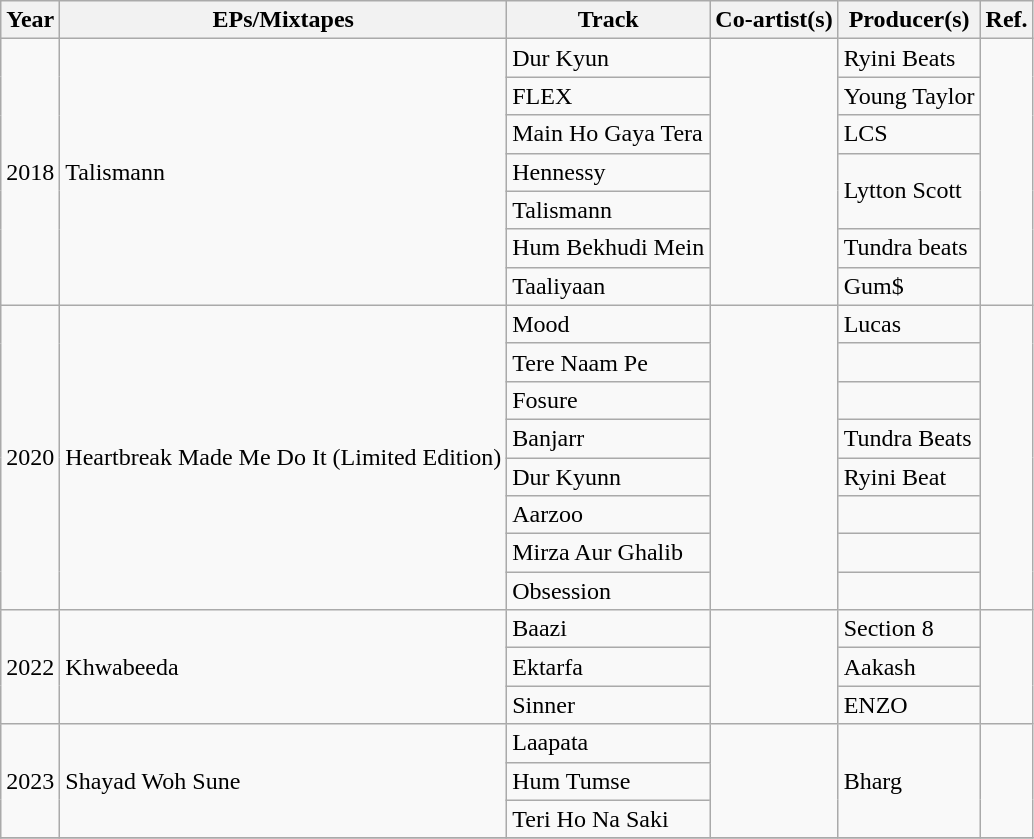<table class="wikitable sortable">
<tr>
<th>Year</th>
<th>EPs/Mixtapes</th>
<th>Track</th>
<th>Co-artist(s)</th>
<th>Producer(s)</th>
<th>Ref.</th>
</tr>
<tr>
<td rowspan="7">2018</td>
<td rowspan="7">Talismann</td>
<td>Dur Kyun</td>
<td rowspan="7"></td>
<td>Ryini Beats</td>
<td rowspan="7"></td>
</tr>
<tr>
<td>FLEX</td>
<td>Young Taylor</td>
</tr>
<tr>
<td>Main Ho Gaya Tera</td>
<td>LCS</td>
</tr>
<tr>
<td>Hennessy</td>
<td rowspan="2">Lytton Scott</td>
</tr>
<tr>
<td>Talismann</td>
</tr>
<tr>
<td>Hum Bekhudi Mein</td>
<td>Tundra beats</td>
</tr>
<tr>
<td>Taaliyaan</td>
<td>Gum$</td>
</tr>
<tr>
<td rowspan="8">2020</td>
<td rowspan="8">Heartbreak Made Me Do It (Limited Edition)</td>
<td>Mood</td>
<td rowspan="8"></td>
<td>Lucas</td>
<td rowspan="8"></td>
</tr>
<tr>
<td>Tere Naam Pe</td>
<td></td>
</tr>
<tr>
<td>Fosure</td>
<td></td>
</tr>
<tr>
<td>Banjarr</td>
<td>Tundra Beats</td>
</tr>
<tr>
<td>Dur Kyunn</td>
<td>Ryini Beat</td>
</tr>
<tr>
<td>Aarzoo</td>
<td></td>
</tr>
<tr>
<td>Mirza Aur Ghalib</td>
<td></td>
</tr>
<tr>
<td>Obsession</td>
<td></td>
</tr>
<tr>
<td rowspan="3">2022</td>
<td rowspan="3">Khwabeeda</td>
<td>Baazi</td>
<td rowspan="3"></td>
<td>Section 8</td>
<td rowspan="3"></td>
</tr>
<tr>
<td>Ektarfa</td>
<td>Aakash</td>
</tr>
<tr>
<td>Sinner</td>
<td>ENZO</td>
</tr>
<tr>
<td rowspan="3">2023</td>
<td rowspan="3">Shayad Woh Sune</td>
<td>Laapata</td>
<td rowspan="3"></td>
<td rowspan="3">Bharg</td>
<td rowspan="3"></td>
</tr>
<tr>
<td>Hum Tumse</td>
</tr>
<tr>
<td>Teri Ho Na Saki</td>
</tr>
<tr>
</tr>
</table>
